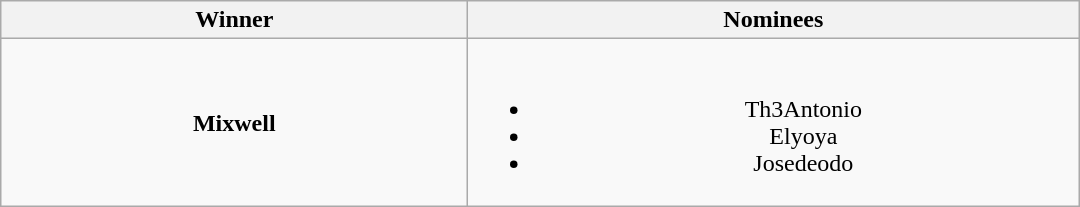<table class="wikitable" style="text-align:center;">
<tr>
<th scope="col" style="width:19em;">Winner</th>
<th scope="col" style="width:25em;">Nominees</th>
</tr>
<tr>
<td><strong> Mixwell</strong></td>
<td><br><ul><li> Th3Antonio</li><li> Elyoya</li><li> Josedeodo</li></ul></td>
</tr>
</table>
